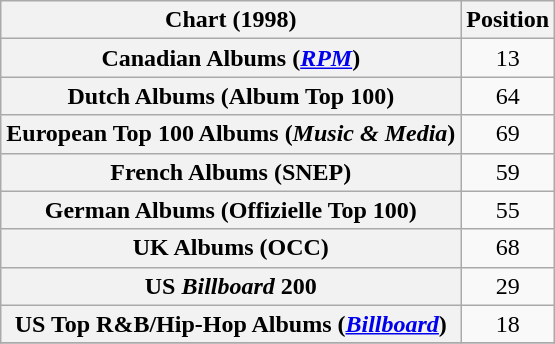<table class="wikitable sortable plainrowheaders" style="text-align:center">
<tr>
<th scope="col">Chart (1998)</th>
<th scope="col">Position</th>
</tr>
<tr>
<th scope="row">Canadian Albums (<em><a href='#'>RPM</a></em>)</th>
<td style="text-align:center;">13</td>
</tr>
<tr>
<th scope="row">Dutch Albums (Album Top 100)</th>
<td style="text-align:center;">64</td>
</tr>
<tr>
<th scope="row">European Top 100 Albums (<em>Music & Media</em>)</th>
<td align="center">69</td>
</tr>
<tr>
<th scope="row">French Albums (SNEP)</th>
<td style="text-align:center;">59</td>
</tr>
<tr>
<th scope="row">German Albums (Offizielle Top 100)</th>
<td style="text-align:center;">55</td>
</tr>
<tr>
<th scope="row">UK Albums (OCC)</th>
<td style="text-align:center;">68</td>
</tr>
<tr>
<th scope="row">US <em>Billboard</em> 200</th>
<td style="text-align:center;">29</td>
</tr>
<tr>
<th scope="row">US Top R&B/Hip-Hop Albums (<em><a href='#'>Billboard</a></em>)</th>
<td style="text-align:center;">18</td>
</tr>
<tr>
</tr>
</table>
